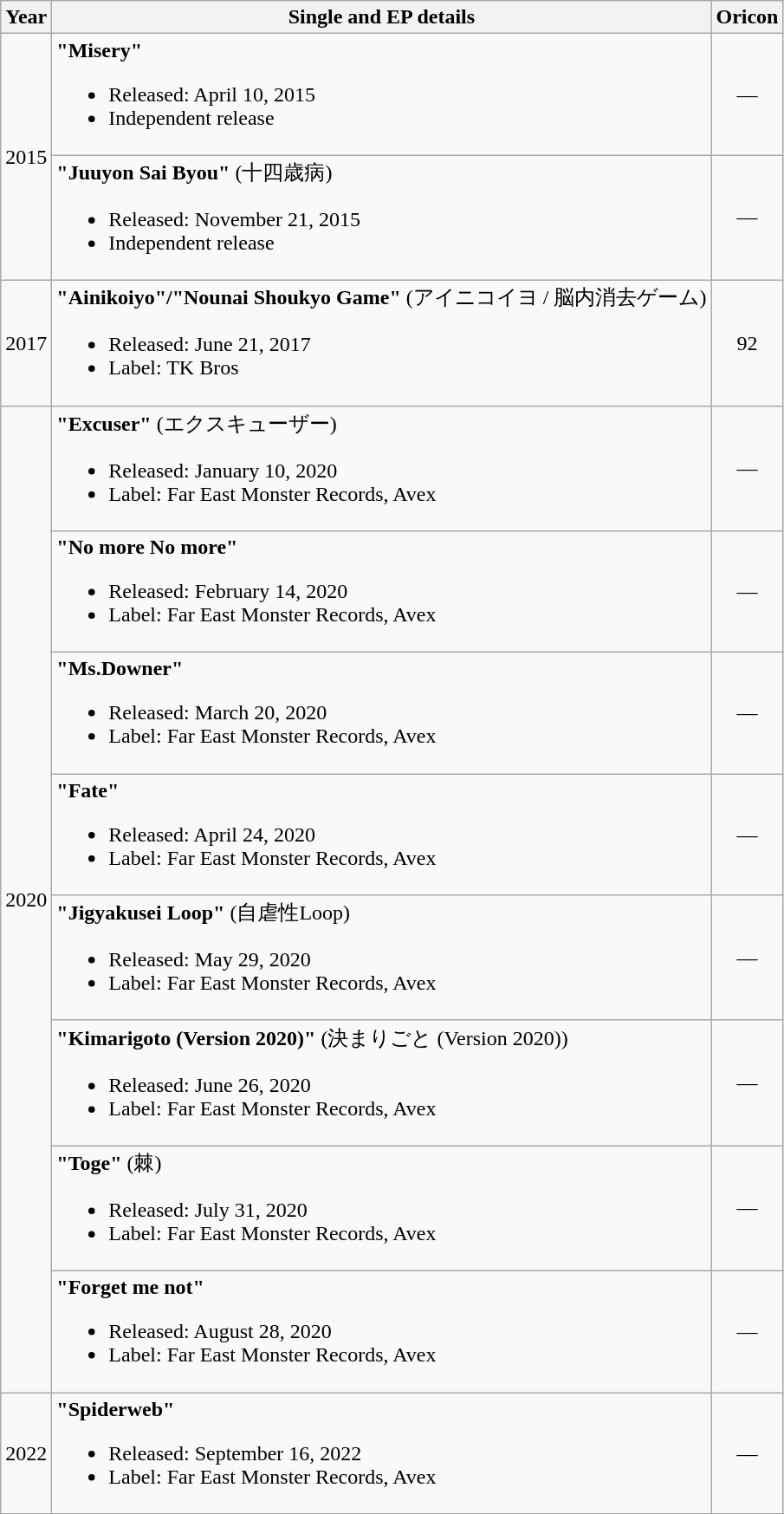<table class="wikitable">
<tr>
<th>Year</th>
<th>Single and EP details</th>
<th>Oricon</th>
</tr>
<tr>
<td rowspan="2">2015</td>
<td><strong>"Misery"</strong><br><ul><li>Released: April 10, 2015</li><li>Independent release</li></ul></td>
<td align="center">—</td>
</tr>
<tr>
<td><strong>"Juuyon Sai Byou"</strong> (十四歳病)<br><ul><li>Released: November 21, 2015</li><li>Independent release </li></ul></td>
<td align="center">—</td>
</tr>
<tr>
<td>2017</td>
<td><strong>"Ainikoiyo"/"Nounai Shoukyo Game"</strong> (アイニコイヨ / 脳内消去ゲーム)<br><ul><li>Released: June 21, 2017</li><li>Label: TK Bros</li></ul></td>
<td align="center">92</td>
</tr>
<tr>
<td rowspan="8">2020</td>
<td><strong>"Excuser"</strong> (エクスキューザー)<br><ul><li>Released: January 10, 2020</li><li>Label: Far East Monster Records, Avex</li></ul></td>
<td align="center">—</td>
</tr>
<tr>
<td><strong>"No more No more"</strong><br><ul><li>Released: February 14, 2020</li><li>Label: Far East Monster Records, Avex</li></ul></td>
<td align="center">—</td>
</tr>
<tr>
<td><strong>"Ms.Downer"</strong><br><ul><li>Released: March 20, 2020</li><li>Label: Far East Monster Records, Avex</li></ul></td>
<td align="center">—</td>
</tr>
<tr>
<td><strong>"Fate"</strong><br><ul><li>Released: April 24, 2020</li><li>Label: Far East Monster Records, Avex</li></ul></td>
<td align="center">—</td>
</tr>
<tr>
<td><strong>"Jigyakusei Loop"</strong> (自虐性Loop)<br><ul><li>Released: May 29, 2020</li><li>Label: Far East Monster Records, Avex</li></ul></td>
<td align="center">—</td>
</tr>
<tr>
<td><strong>"Kimarigoto (Version 2020)"</strong> (決まりごと (Version 2020))<br><ul><li>Released: June 26, 2020</li><li>Label: Far East Monster Records, Avex</li></ul></td>
<td align="center">—</td>
</tr>
<tr>
<td><strong>"Toge"</strong> (棘)<br><ul><li>Released: July 31, 2020</li><li>Label: Far East Monster Records, Avex</li></ul></td>
<td align="center">—</td>
</tr>
<tr>
<td><strong>"Forget me not"</strong><br><ul><li>Released: August 28, 2020</li><li>Label: Far East Monster Records, Avex</li></ul></td>
<td align="center">—</td>
</tr>
<tr>
<td>2022</td>
<td><strong>"Spiderweb"</strong><br><ul><li>Released: September 16, 2022</li><li>Label: Far East Monster Records, Avex</li></ul></td>
<td align="center">—</td>
</tr>
<tr>
</tr>
</table>
